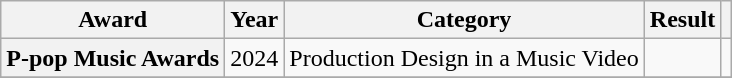<table class="wikitable sortable plainrowheaders" style="text-align:center;">
<tr>
<th scope="col">Award</th>
<th scope="col">Year</th>
<th scope="col">Category</th>
<th scope="col">Result</th>
<th scope="col" class="unsortable"></th>
</tr>
<tr>
<th scope="row">P-pop Music Awards</th>
<td>2024</td>
<td>Production Design in a Music Video</td>
<td></td>
<td></td>
</tr>
<tr>
</tr>
</table>
